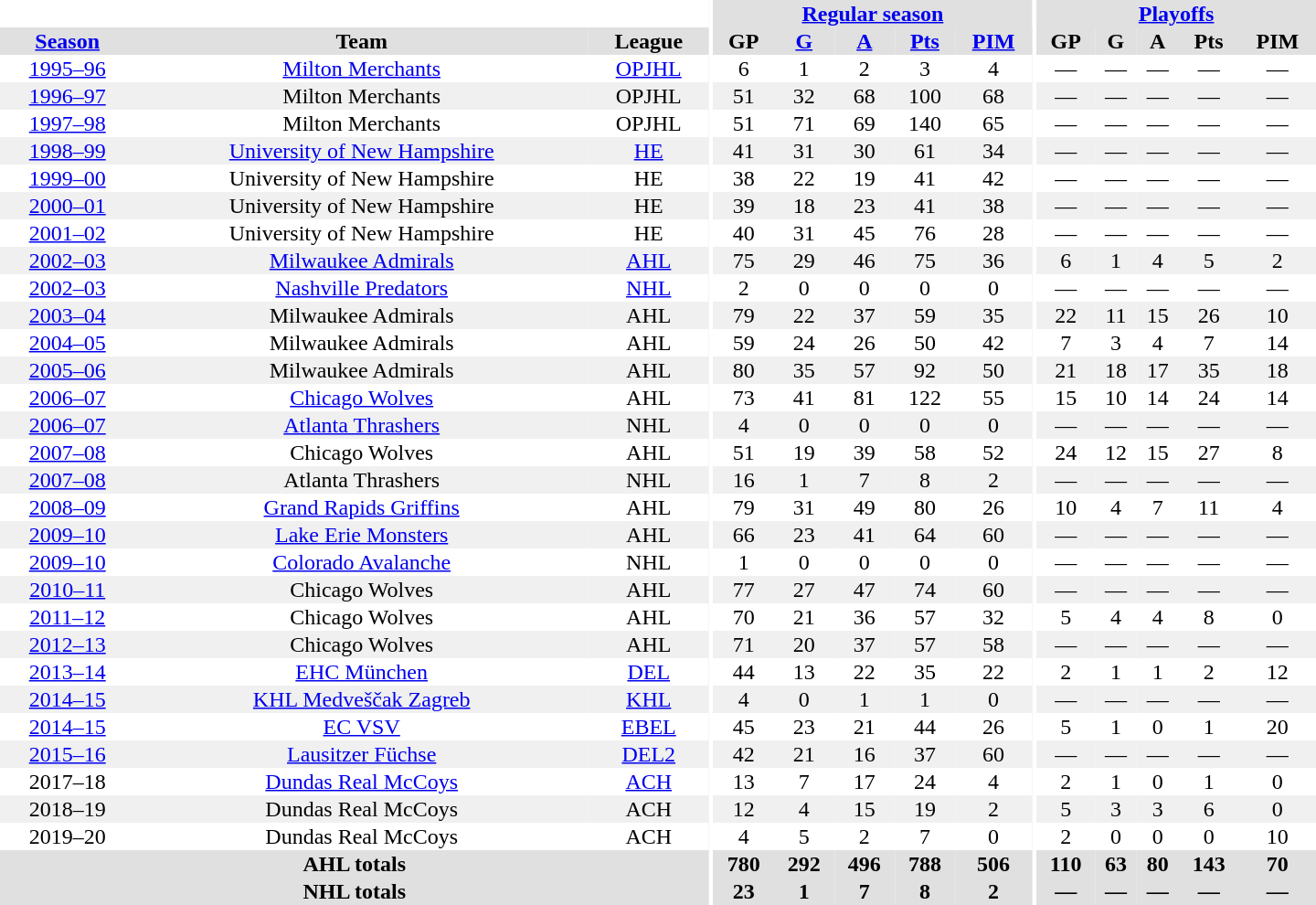<table border="0" cellpadding="1" cellspacing="0" style="text-align:center; width:60em">
<tr bgcolor="#e0e0e0">
<th colspan="3" bgcolor="#ffffff"></th>
<th rowspan="100" bgcolor="#ffffff"></th>
<th colspan="5"><a href='#'>Regular season</a></th>
<th rowspan="100" bgcolor="#ffffff"></th>
<th colspan="5"><a href='#'>Playoffs</a></th>
</tr>
<tr bgcolor="#e0e0e0">
<th><a href='#'>Season</a></th>
<th>Team</th>
<th>League</th>
<th>GP</th>
<th><a href='#'>G</a></th>
<th><a href='#'>A</a></th>
<th><a href='#'>Pts</a></th>
<th><a href='#'>PIM</a></th>
<th>GP</th>
<th>G</th>
<th>A</th>
<th>Pts</th>
<th>PIM</th>
</tr>
<tr>
<td><a href='#'>1995–96</a></td>
<td><a href='#'>Milton Merchants</a></td>
<td><a href='#'>OPJHL</a></td>
<td>6</td>
<td>1</td>
<td>2</td>
<td>3</td>
<td>4</td>
<td>—</td>
<td>—</td>
<td>—</td>
<td>—</td>
<td>—</td>
</tr>
<tr bgcolor="#f0f0f0">
<td><a href='#'>1996–97</a></td>
<td>Milton Merchants</td>
<td>OPJHL</td>
<td>51</td>
<td>32</td>
<td>68</td>
<td>100</td>
<td>68</td>
<td>—</td>
<td>—</td>
<td>—</td>
<td>—</td>
<td>—</td>
</tr>
<tr>
<td><a href='#'>1997–98</a></td>
<td>Milton Merchants</td>
<td>OPJHL</td>
<td>51</td>
<td>71</td>
<td>69</td>
<td>140</td>
<td>65</td>
<td>—</td>
<td>—</td>
<td>—</td>
<td>—</td>
<td>—</td>
</tr>
<tr bgcolor="#f0f0f0">
<td><a href='#'>1998–99</a></td>
<td><a href='#'>University of New Hampshire</a></td>
<td><a href='#'>HE</a></td>
<td>41</td>
<td>31</td>
<td>30</td>
<td>61</td>
<td>34</td>
<td>—</td>
<td>—</td>
<td>—</td>
<td>—</td>
<td>—</td>
</tr>
<tr>
<td><a href='#'>1999–00</a></td>
<td>University of New Hampshire</td>
<td>HE</td>
<td>38</td>
<td>22</td>
<td>19</td>
<td>41</td>
<td>42</td>
<td>—</td>
<td>—</td>
<td>—</td>
<td>—</td>
<td>—</td>
</tr>
<tr bgcolor="#f0f0f0">
<td><a href='#'>2000–01</a></td>
<td>University of New Hampshire</td>
<td>HE</td>
<td>39</td>
<td>18</td>
<td>23</td>
<td>41</td>
<td>38</td>
<td>—</td>
<td>—</td>
<td>—</td>
<td>—</td>
<td>—</td>
</tr>
<tr>
<td><a href='#'>2001–02</a></td>
<td>University of New Hampshire</td>
<td>HE</td>
<td>40</td>
<td>31</td>
<td>45</td>
<td>76</td>
<td>28</td>
<td>—</td>
<td>—</td>
<td>—</td>
<td>—</td>
<td>—</td>
</tr>
<tr bgcolor="#f0f0f0">
<td><a href='#'>2002–03</a></td>
<td><a href='#'>Milwaukee Admirals</a></td>
<td><a href='#'>AHL</a></td>
<td>75</td>
<td>29</td>
<td>46</td>
<td>75</td>
<td>36</td>
<td>6</td>
<td>1</td>
<td>4</td>
<td>5</td>
<td>2</td>
</tr>
<tr>
<td><a href='#'>2002–03</a></td>
<td><a href='#'>Nashville Predators</a></td>
<td><a href='#'>NHL</a></td>
<td>2</td>
<td>0</td>
<td>0</td>
<td>0</td>
<td>0</td>
<td>—</td>
<td>—</td>
<td>—</td>
<td>—</td>
<td>—</td>
</tr>
<tr bgcolor="#f0f0f0">
<td><a href='#'>2003–04</a></td>
<td>Milwaukee Admirals</td>
<td>AHL</td>
<td>79</td>
<td>22</td>
<td>37</td>
<td>59</td>
<td>35</td>
<td>22</td>
<td>11</td>
<td>15</td>
<td>26</td>
<td>10</td>
</tr>
<tr>
<td><a href='#'>2004–05</a></td>
<td>Milwaukee Admirals</td>
<td>AHL</td>
<td>59</td>
<td>24</td>
<td>26</td>
<td>50</td>
<td>42</td>
<td>7</td>
<td>3</td>
<td>4</td>
<td>7</td>
<td>14</td>
</tr>
<tr bgcolor="#f0f0f0">
<td><a href='#'>2005–06</a></td>
<td>Milwaukee Admirals</td>
<td>AHL</td>
<td>80</td>
<td>35</td>
<td>57</td>
<td>92</td>
<td>50</td>
<td>21</td>
<td>18</td>
<td>17</td>
<td>35</td>
<td>18</td>
</tr>
<tr>
<td><a href='#'>2006–07</a></td>
<td><a href='#'>Chicago Wolves</a></td>
<td>AHL</td>
<td>73</td>
<td>41</td>
<td>81</td>
<td>122</td>
<td>55</td>
<td>15</td>
<td>10</td>
<td>14</td>
<td>24</td>
<td>14</td>
</tr>
<tr bgcolor="#f0f0f0">
<td><a href='#'>2006–07</a></td>
<td><a href='#'>Atlanta Thrashers</a></td>
<td>NHL</td>
<td>4</td>
<td>0</td>
<td>0</td>
<td>0</td>
<td>0</td>
<td>—</td>
<td>—</td>
<td>—</td>
<td>—</td>
<td>—</td>
</tr>
<tr>
<td><a href='#'>2007–08</a></td>
<td>Chicago Wolves</td>
<td>AHL</td>
<td>51</td>
<td>19</td>
<td>39</td>
<td>58</td>
<td>52</td>
<td>24</td>
<td>12</td>
<td>15</td>
<td>27</td>
<td>8</td>
</tr>
<tr bgcolor="#f0f0f0">
<td><a href='#'>2007–08</a></td>
<td>Atlanta Thrashers</td>
<td>NHL</td>
<td>16</td>
<td>1</td>
<td>7</td>
<td>8</td>
<td>2</td>
<td>—</td>
<td>—</td>
<td>—</td>
<td>—</td>
<td>—</td>
</tr>
<tr>
<td><a href='#'>2008–09</a></td>
<td><a href='#'>Grand Rapids Griffins</a></td>
<td>AHL</td>
<td>79</td>
<td>31</td>
<td>49</td>
<td>80</td>
<td>26</td>
<td>10</td>
<td>4</td>
<td>7</td>
<td>11</td>
<td>4</td>
</tr>
<tr bgcolor="#f0f0f0">
<td><a href='#'>2009–10</a></td>
<td><a href='#'>Lake Erie Monsters</a></td>
<td>AHL</td>
<td>66</td>
<td>23</td>
<td>41</td>
<td>64</td>
<td>60</td>
<td>—</td>
<td>—</td>
<td>—</td>
<td>—</td>
<td>—</td>
</tr>
<tr>
<td><a href='#'>2009–10</a></td>
<td><a href='#'>Colorado Avalanche</a></td>
<td>NHL</td>
<td>1</td>
<td>0</td>
<td>0</td>
<td>0</td>
<td>0</td>
<td>—</td>
<td>—</td>
<td>—</td>
<td>—</td>
<td>—</td>
</tr>
<tr bgcolor="#f0f0f0">
<td><a href='#'>2010–11</a></td>
<td>Chicago Wolves</td>
<td>AHL</td>
<td>77</td>
<td>27</td>
<td>47</td>
<td>74</td>
<td>60</td>
<td>—</td>
<td>—</td>
<td>—</td>
<td>—</td>
<td>—</td>
</tr>
<tr>
<td><a href='#'>2011–12</a></td>
<td>Chicago Wolves</td>
<td>AHL</td>
<td>70</td>
<td>21</td>
<td>36</td>
<td>57</td>
<td>32</td>
<td>5</td>
<td>4</td>
<td>4</td>
<td>8</td>
<td>0</td>
</tr>
<tr bgcolor="#f0f0f0">
<td><a href='#'>2012–13</a></td>
<td>Chicago Wolves</td>
<td>AHL</td>
<td>71</td>
<td>20</td>
<td>37</td>
<td>57</td>
<td>58</td>
<td>—</td>
<td>—</td>
<td>—</td>
<td>—</td>
<td>—</td>
</tr>
<tr>
<td><a href='#'>2013–14</a></td>
<td><a href='#'>EHC München</a></td>
<td><a href='#'>DEL</a></td>
<td>44</td>
<td>13</td>
<td>22</td>
<td>35</td>
<td>22</td>
<td>2</td>
<td>1</td>
<td>1</td>
<td>2</td>
<td>12</td>
</tr>
<tr bgcolor="#f0f0f0">
<td><a href='#'>2014–15</a></td>
<td><a href='#'>KHL Medveščak Zagreb</a></td>
<td><a href='#'>KHL</a></td>
<td>4</td>
<td>0</td>
<td>1</td>
<td>1</td>
<td>0</td>
<td>—</td>
<td>—</td>
<td>—</td>
<td>—</td>
<td>—</td>
</tr>
<tr>
<td><a href='#'>2014–15</a></td>
<td><a href='#'>EC VSV</a></td>
<td><a href='#'>EBEL</a></td>
<td>45</td>
<td>23</td>
<td>21</td>
<td>44</td>
<td>26</td>
<td>5</td>
<td>1</td>
<td>0</td>
<td>1</td>
<td>20</td>
</tr>
<tr bgcolor="#f0f0f0">
<td><a href='#'>2015–16</a></td>
<td><a href='#'>Lausitzer Füchse</a></td>
<td><a href='#'>DEL2</a></td>
<td>42</td>
<td>21</td>
<td>16</td>
<td>37</td>
<td>60</td>
<td>—</td>
<td>—</td>
<td>—</td>
<td>—</td>
<td>—</td>
</tr>
<tr>
<td>2017–18</td>
<td><a href='#'>Dundas Real McCoys</a></td>
<td><a href='#'>ACH</a></td>
<td>13</td>
<td>7</td>
<td>17</td>
<td>24</td>
<td>4</td>
<td>2</td>
<td>1</td>
<td>0</td>
<td>1</td>
<td>0</td>
</tr>
<tr bgcolor="#f0f0f0">
<td>2018–19</td>
<td>Dundas Real McCoys</td>
<td>ACH</td>
<td>12</td>
<td>4</td>
<td>15</td>
<td>19</td>
<td>2</td>
<td>5</td>
<td>3</td>
<td>3</td>
<td>6</td>
<td>0</td>
</tr>
<tr>
<td>2019–20</td>
<td>Dundas Real McCoys</td>
<td>ACH</td>
<td>4</td>
<td>5</td>
<td>2</td>
<td>7</td>
<td>0</td>
<td>2</td>
<td>0</td>
<td>0</td>
<td>0</td>
<td>10</td>
</tr>
<tr bgcolor="#e0e0e0">
<th colspan="3">AHL totals</th>
<th>780</th>
<th>292</th>
<th>496</th>
<th>788</th>
<th>506</th>
<th>110</th>
<th>63</th>
<th>80</th>
<th>143</th>
<th>70</th>
</tr>
<tr bgcolor="#e0e0e0">
<th colspan="3">NHL totals</th>
<th>23</th>
<th>1</th>
<th>7</th>
<th>8</th>
<th>2</th>
<th>—</th>
<th>—</th>
<th>—</th>
<th>—</th>
<th>—</th>
</tr>
</table>
